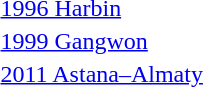<table>
<tr>
<td><a href='#'>1996 Harbin</a></td>
<td></td>
<td></td>
<td></td>
</tr>
<tr>
<td><a href='#'>1999 Gangwon</a></td>
<td></td>
<td></td>
<td></td>
</tr>
<tr>
<td><a href='#'>2011 Astana–Almaty</a></td>
<td></td>
<td></td>
<td></td>
</tr>
</table>
